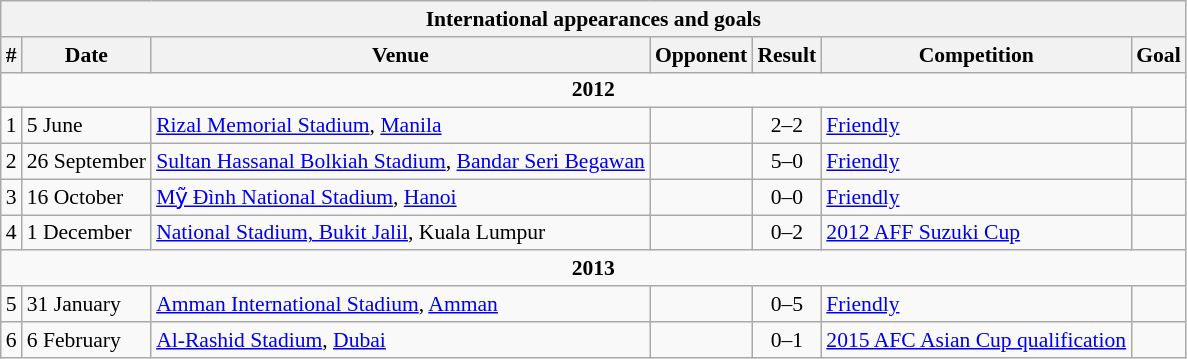<table class="wikitable collapsed" style="font-size:90%">
<tr>
<th colspan="7"><strong>International appearances and goals</strong></th>
</tr>
<tr>
<th>#</th>
<th>Date</th>
<th>Venue</th>
<th>Opponent</th>
<th>Result</th>
<th>Competition</th>
<th>Goal</th>
</tr>
<tr>
<td colspan=7 align=center><strong>2012</strong></td>
</tr>
<tr>
<td align=center>1</td>
<td>5 June</td>
<td><a href='#'>Rizal Memorial Stadium</a>, <a href='#'>Manila</a></td>
<td></td>
<td align=center>2–2</td>
<td><a href='#'>Friendly</a></td>
<td></td>
</tr>
<tr>
<td align=center>2</td>
<td>26 September</td>
<td><a href='#'>Sultan Hassanal Bolkiah Stadium</a>, <a href='#'>Bandar Seri Begawan</a></td>
<td></td>
<td align=center>5–0</td>
<td><a href='#'>Friendly</a></td>
<td></td>
</tr>
<tr>
<td align=center>3</td>
<td>16 October</td>
<td><a href='#'>Mỹ Đình National Stadium</a>, <a href='#'>Hanoi</a></td>
<td></td>
<td align=center>0–0</td>
<td><a href='#'>Friendly</a></td>
<td></td>
</tr>
<tr>
<td align=center>4</td>
<td>1 December</td>
<td><a href='#'>National Stadium, Bukit Jalil</a>, Kuala Lumpur</td>
<td></td>
<td align=center>0–2</td>
<td><a href='#'>2012 AFF Suzuki Cup</a></td>
<td></td>
</tr>
<tr>
<td colspan=7 align=center><strong>2013</strong></td>
</tr>
<tr>
<td align=center>5</td>
<td>31 January</td>
<td><a href='#'>Amman International Stadium</a>, <a href='#'>Amman</a></td>
<td></td>
<td align=center>0–5</td>
<td><a href='#'>Friendly</a></td>
<td></td>
</tr>
<tr>
<td align=center>6</td>
<td>6 February</td>
<td><a href='#'>Al-Rashid Stadium</a>, <a href='#'>Dubai</a></td>
<td></td>
<td align=center>0–1</td>
<td><a href='#'>2015 AFC Asian Cup qualification</a></td>
<td></td>
</tr>
</table>
